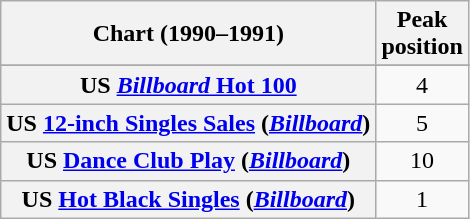<table class="wikitable sortable plainrowheaders" style="text-align:center">
<tr>
<th>Chart (1990–1991)</th>
<th>Peak<br>position</th>
</tr>
<tr>
</tr>
<tr>
</tr>
<tr>
</tr>
<tr>
</tr>
<tr>
</tr>
<tr>
</tr>
<tr>
<th scope="row">US <a href='#'><em>Billboard</em> Hot 100</a></th>
<td>4</td>
</tr>
<tr>
<th scope="row">US <a href='#'>12-inch Singles Sales</a> (<em><a href='#'>Billboard</a></em>)</th>
<td>5</td>
</tr>
<tr>
<th scope="row">US <a href='#'>Dance Club Play</a> (<em><a href='#'>Billboard</a></em>)</th>
<td>10</td>
</tr>
<tr>
<th scope="row">US <a href='#'>Hot Black Singles</a> (<em><a href='#'>Billboard</a></em>)</th>
<td>1</td>
</tr>
</table>
